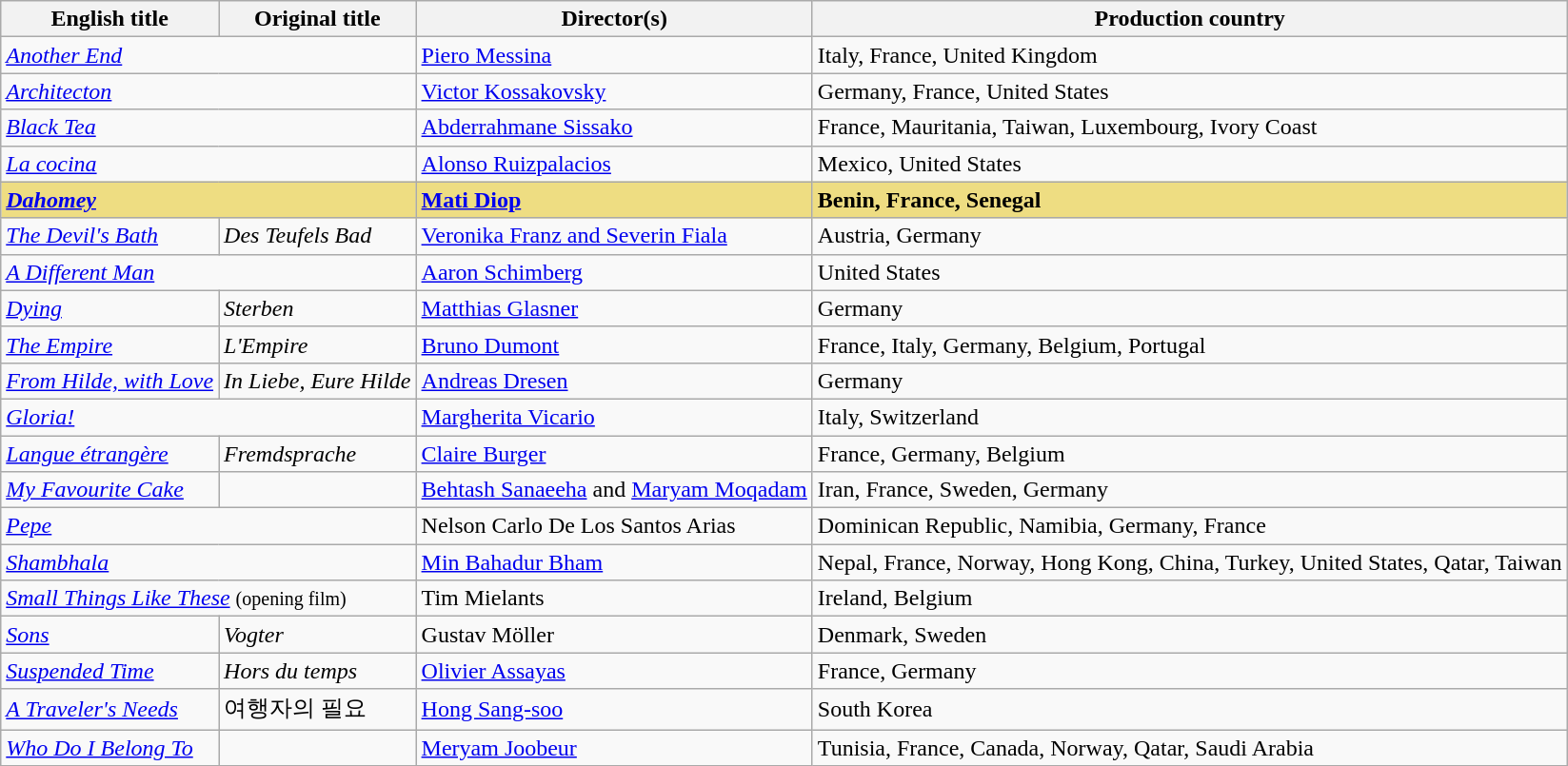<table class="wikitable">
<tr>
<th>English title</th>
<th>Original title</th>
<th>Director(s)</th>
<th>Production country</th>
</tr>
<tr>
<td colspan="2"><em><a href='#'>Another End</a></em></td>
<td><a href='#'>Piero Messina</a></td>
<td>Italy, France, United Kingdom</td>
</tr>
<tr>
<td colspan="2"><em><a href='#'>Architecton</a></em></td>
<td><a href='#'>Victor Kossakovsky</a></td>
<td>Germany, France, United States</td>
</tr>
<tr>
<td colspan="2"><em><a href='#'>Black Tea</a></em></td>
<td><a href='#'>Abderrahmane Sissako</a></td>
<td>France, Mauritania, Taiwan, Luxembourg, Ivory Coast</td>
</tr>
<tr>
<td colspan="2"><em><a href='#'>La cocina</a></em></td>
<td><a href='#'>Alonso Ruizpalacios</a></td>
<td>Mexico, United States</td>
</tr>
<tr style="background:#EEDD82;">
<td colspan="2"><em><a href='#'><strong>Dahomey</strong></a></em></td>
<td><strong><a href='#'>Mati Diop</a></strong></td>
<td><strong>Benin, France, Senegal</strong></td>
</tr>
<tr>
<td><em><a href='#'>The Devil's Bath</a></em></td>
<td><em>Des Teufels Bad</em></td>
<td><a href='#'>Veronika Franz and Severin Fiala</a></td>
<td>Austria, Germany</td>
</tr>
<tr>
<td colspan="2"><em><a href='#'>A Different Man</a></em></td>
<td><a href='#'>Aaron Schimberg</a></td>
<td>United States</td>
</tr>
<tr>
<td><em><a href='#'>Dying</a></em></td>
<td><em>Sterben</em></td>
<td><a href='#'>Matthias Glasner</a></td>
<td>Germany</td>
</tr>
<tr>
<td><em><a href='#'>The Empire</a></em></td>
<td><em>L'Empire</em></td>
<td><a href='#'>Bruno Dumont</a></td>
<td>France, Italy, Germany, Belgium, Portugal</td>
</tr>
<tr>
<td><em><a href='#'>From Hilde, with Love</a></em></td>
<td><em>In Liebe, Eure Hilde</em></td>
<td><a href='#'>Andreas Dresen</a></td>
<td>Germany</td>
</tr>
<tr>
<td colspan="2"><em><a href='#'>Gloria!</a></em></td>
<td><a href='#'>Margherita Vicario</a></td>
<td>Italy, Switzerland</td>
</tr>
<tr>
<td><em><a href='#'>Langue étrangère</a></em></td>
<td><em>Fremdsprache</em></td>
<td><a href='#'>Claire Burger</a></td>
<td>France, Germany, Belgium</td>
</tr>
<tr>
<td><em><a href='#'>My Favourite Cake</a></em></td>
<td></td>
<td><a href='#'>Behtash Sanaeeha</a> and <a href='#'>Maryam Moqadam</a></td>
<td>Iran, France, Sweden, Germany</td>
</tr>
<tr>
<td colspan="2"><em><a href='#'>Pepe</a></em></td>
<td>Nelson Carlo De Los Santos Arias</td>
<td>Dominican Republic, Namibia, Germany, France</td>
</tr>
<tr>
<td colspan="2"><em><a href='#'>Shambhala</a></em></td>
<td><a href='#'>Min Bahadur Bham</a></td>
<td>Nepal, France, Norway, Hong Kong, China, Turkey, United States, Qatar, Taiwan</td>
</tr>
<tr>
<td colspan="2"><em><a href='#'>Small Things Like These</a></em> <small>(opening film)</small></td>
<td>Tim Mielants</td>
<td>Ireland, Belgium</td>
</tr>
<tr>
<td><em><a href='#'>Sons</a></em></td>
<td><em>Vogter</em></td>
<td>Gustav Möller</td>
<td>Denmark, Sweden</td>
</tr>
<tr>
<td><em><a href='#'>Suspended Time</a></em></td>
<td><em>Hors du temps</em></td>
<td><a href='#'>Olivier Assayas</a></td>
<td>France, Germany</td>
</tr>
<tr>
<td><em><a href='#'>A Traveler's Needs</a></em></td>
<td>여행자의 필요</td>
<td><a href='#'>Hong Sang-soo</a></td>
<td>South Korea</td>
</tr>
<tr>
<td><em><a href='#'>Who Do I Belong To</a></em></td>
<td></td>
<td><a href='#'>Meryam Joobeur</a></td>
<td>Tunisia, France, Canada, Norway, Qatar, Saudi Arabia</td>
</tr>
</table>
